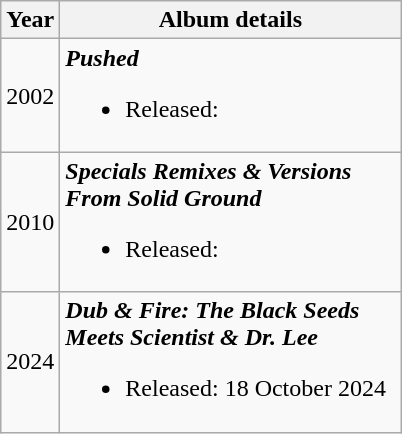<table class="wikitable" border="1">
<tr>
<th>Year</th>
<th width="220">Album details</th>
</tr>
<tr>
<td>2002</td>
<td><strong><em>Pushed</em></strong><br><ul><li>Released:</li></ul></td>
</tr>
<tr>
<td>2010</td>
<td><strong><em>Specials Remixes & Versions From Solid Ground</em></strong><br><ul><li>Released:</li></ul></td>
</tr>
<tr>
<td>2024</td>
<td><strong><em>Dub & Fire: The Black Seeds Meets Scientist & Dr. Lee</em></strong><br><ul><li>Released: 18 October 2024</li></ul></td>
</tr>
</table>
